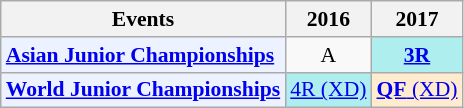<table style='font-size: 90%; text-align:center;' class='wikitable'>
<tr>
<th>Events</th>
<th>2016</th>
<th>2017</th>
</tr>
<tr>
<td bgcolor="#ECF2FF"; align="left"><strong><a href='#'>Asian Junior Championships</a></strong></td>
<td>A</td>
<td bgcolor=AFEEEE><a href='#'><strong>3R</strong></a></td>
</tr>
<tr>
<td bgcolor="#ECF2FF"; align="left"><strong><a href='#'>World Junior Championships</a></strong></td>
<td bgcolor=AFEEEE><a href='#'>4R (XD)</a></td>
<td bgcolor=FFEBCD><a href='#'><strong>QF</strong> (XD)</a></td>
</tr>
</table>
